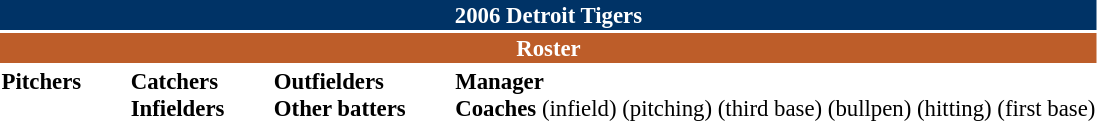<table class="toccolours" style="font-size: 95%;">
<tr>
<th colspan="10" style="background:#036; color:white; text-align:center;">2006 Detroit Tigers</th>
</tr>
<tr>
<td colspan="10" style="background:#bd5d29; color:white; text-align:center;"><strong>Roster</strong></td>
</tr>
<tr>
<td valign="top"><strong>Pitchers</strong><br>

















</td>
<td style="width:25px;"></td>
<td valign="top"><strong>Catchers</strong><br>

<strong>Infielders</strong>










</td>
<td style="width:25px;"></td>
<td valign="top"><strong>Outfielders</strong><br>





<strong>Other batters</strong>

</td>
<td style="width:25px;"></td>
<td valign="top"><strong>Manager</strong><br>
<strong>Coaches</strong>
 (infield)
 (pitching)
 (third base)
 (bullpen)
 (hitting)
 (first base)</td>
</tr>
</table>
